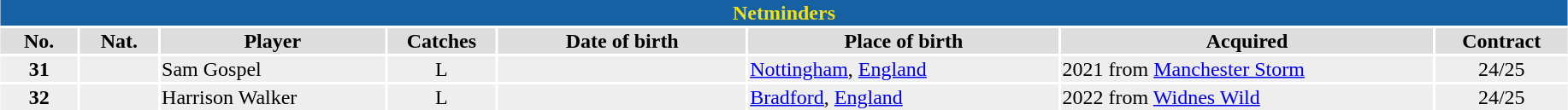<table class="toccolours"  style="width:97%; clear:both; margin:1.5em auto; text-align:center;">
<tr>
<th colspan="11" style="background: #1661a3; color: #f6e014;">Netminders</th>
</tr>
<tr style="background:#ddd;">
<th width=5%>No.</th>
<th width=5%>Nat.</th>
<th !width=22%>Player</th>
<th width=7%>Catches</th>
<th width=16%>Date of birth</th>
<th width=20%>Place of birth</th>
<th width=24%>Acquired</th>
<td><strong>Contract</strong></td>
</tr>
<tr style="background:#eee;">
<td><strong>31</strong></td>
<td></td>
<td align=left>Sam Gospel</td>
<td>L</td>
<td align=left></td>
<td align=left><a href='#'>Nottingham</a>, <a href='#'>England</a></td>
<td align=left>2021 from <a href='#'>Manchester Storm</a></td>
<td>24/25</td>
</tr>
<tr style="background:#eee;">
<td><strong>32</strong></td>
<td></td>
<td align=left>Harrison Walker</td>
<td>L</td>
<td align=left></td>
<td align=left><a href='#'>Bradford</a>, <a href='#'>England</a></td>
<td align=left>2022 from <a href='#'>Widnes Wild</a></td>
<td>24/25</td>
</tr>
</table>
